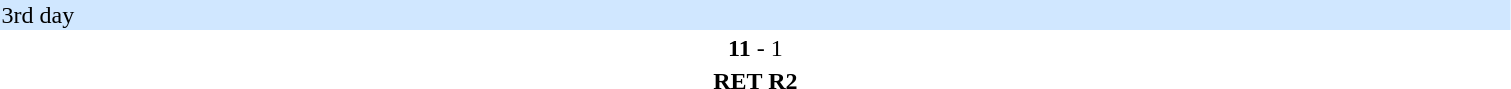<table width="80%">
<tr>
<th width="30%"></th>
<th width="12%"></th>
<th width="30%"></th>
</tr>
<tr bgcolor="#D0E7FF">
<td colspan="3">3rd day</td>
</tr>
<tr>
<td align="right"><strong></strong></td>
<td align="center"><strong>11</strong> - 1</td>
<td></td>
</tr>
<tr>
<td align="right"></td>
<td align="center"><strong>RET R2</strong></td>
<td><strong></strong></td>
</tr>
<tr>
</tr>
</table>
